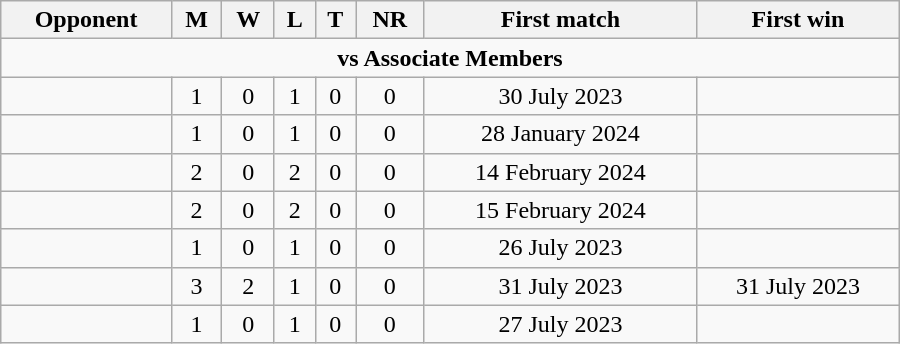<table class="wikitable" style="text-align: center; width: 600px;">
<tr>
<th>Opponent</th>
<th>M</th>
<th>W</th>
<th>L</th>
<th>T</th>
<th>NR</th>
<th>First match</th>
<th>First win</th>
</tr>
<tr>
<td colspan="8" style="text-align:center;"><strong>vs Associate Members</strong></td>
</tr>
<tr>
<td align=left></td>
<td>1</td>
<td>0</td>
<td>1</td>
<td>0</td>
<td>0</td>
<td>30 July 2023</td>
<td></td>
</tr>
<tr>
<td align=left></td>
<td>1</td>
<td>0</td>
<td>1</td>
<td>0</td>
<td>0</td>
<td>28 January 2024</td>
<td></td>
</tr>
<tr>
<td align=left></td>
<td>2</td>
<td>0</td>
<td>2</td>
<td>0</td>
<td>0</td>
<td>14 February 2024</td>
<td></td>
</tr>
<tr>
<td align=left></td>
<td>2</td>
<td>0</td>
<td>2</td>
<td>0</td>
<td>0</td>
<td>15 February 2024</td>
<td></td>
</tr>
<tr>
<td align=left></td>
<td>1</td>
<td>0</td>
<td>1</td>
<td>0</td>
<td>0</td>
<td>26 July 2023</td>
<td></td>
</tr>
<tr>
<td align=left></td>
<td>3</td>
<td>2</td>
<td>1</td>
<td>0</td>
<td>0</td>
<td>31 July 2023</td>
<td>31 July 2023</td>
</tr>
<tr>
<td align=left></td>
<td>1</td>
<td>0</td>
<td>1</td>
<td>0</td>
<td>0</td>
<td>27 July 2023</td>
<td></td>
</tr>
</table>
